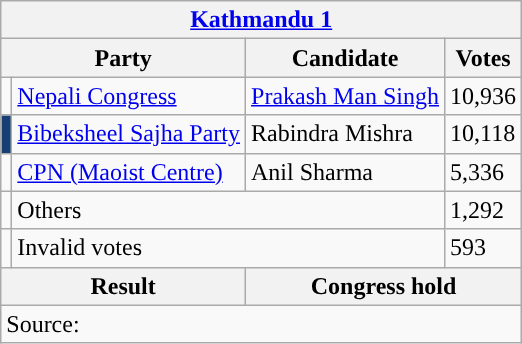<table class="wikitable">
<tr>
<th colspan="4"><a href='#'>Kathmandu 1</a></th>
</tr>
<tr>
<th colspan="2">Party</th>
<th>Candidate</th>
<th>Votes</th>
</tr>
<tr>
<td style="background-color:"></td>
<td><a href='#'>Nepali Congress</a></td>
<td><a href='#'>Prakash Man Singh</a></td>
<td>10,936</td>
</tr>
<tr>
<td style="background-color:#183F73"></td>
<td><a href='#'>Bibeksheel Sajha Party</a></td>
<td>Rabindra Mishra</td>
<td>10,118</td>
</tr>
<tr>
<td style="background-color:"></td>
<td><a href='#'>CPN (Maoist Centre)</a></td>
<td>Anil Sharma</td>
<td>5,336</td>
</tr>
<tr>
<td></td>
<td colspan="2">Others</td>
<td>1,292</td>
</tr>
<tr>
<td></td>
<td colspan="2">Invalid votes</td>
<td>593</td>
</tr>
<tr>
<th colspan="2">Result</th>
<th colspan="2">Congress hold</th>
</tr>
<tr>
<td colspan="4">Source: </td>
</tr>
</table>
